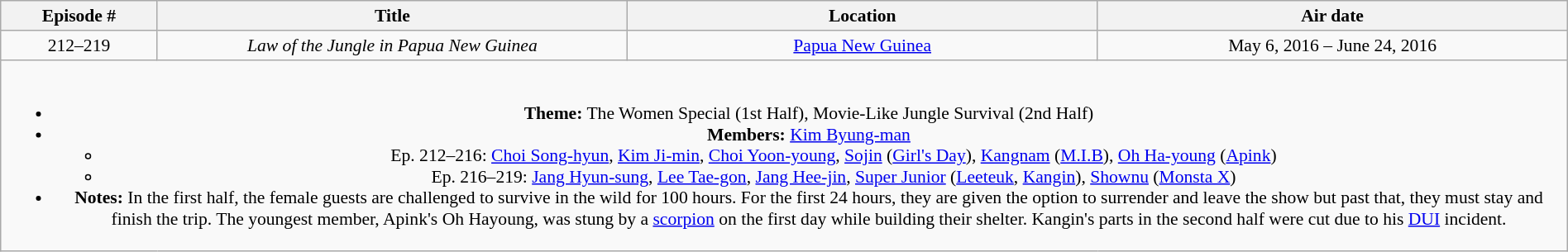<table class="wikitable" style="text-align:center; font-size:90%; width:100%;">
<tr>
<th width="10%">Episode #</th>
<th width="30%">Title</th>
<th width="30%">Location</th>
<th width="30%">Air date</th>
</tr>
<tr>
<td>212–219</td>
<td><em>Law of the Jungle in Papua New Guinea</em></td>
<td><a href='#'>Papua New Guinea</a></td>
<td>May 6, 2016 – June 24, 2016</td>
</tr>
<tr>
<td colspan="4"><br><ul><li><strong>Theme:</strong> The Women Special (1st Half), Movie-Like Jungle Survival (2nd Half)</li><li><strong>Members:</strong> <a href='#'>Kim Byung-man</a><ul><li>Ep. 212–216: <a href='#'>Choi Song-hyun</a>, <a href='#'>Kim Ji-min</a>, <a href='#'>Choi Yoon-young</a>, <a href='#'>Sojin</a> (<a href='#'>Girl's Day</a>), <a href='#'>Kangnam</a> (<a href='#'>M.I.B</a>), <a href='#'>Oh Ha-young</a> (<a href='#'>Apink</a>)</li><li>Ep. 216–219: <a href='#'>Jang Hyun-sung</a>, <a href='#'>Lee Tae-gon</a>, <a href='#'>Jang Hee-jin</a>, <a href='#'>Super Junior</a> (<a href='#'>Leeteuk</a>, <a href='#'>Kangin</a>), <a href='#'>Shownu</a> (<a href='#'>Monsta X</a>)</li></ul></li><li><strong>Notes:</strong> In the first half, the female guests are challenged to survive in the wild for 100 hours. For the first 24 hours, they are given the option to surrender and leave the show but past that, they must stay and finish the trip. The youngest member, Apink's Oh Hayoung, was stung by a <a href='#'>scorpion</a> on the first day while building their shelter. Kangin's parts in the second half were cut due to his <a href='#'>DUI</a> incident.</li></ul></td>
</tr>
</table>
